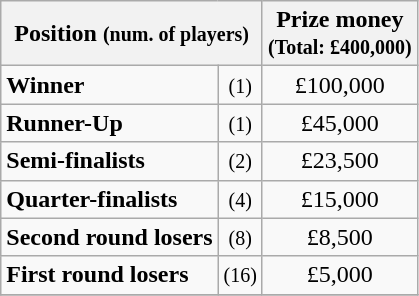<table class="wikitable">
<tr>
<th colspan=2>Position <small>(num. of players)</small></th>
<th>Prize money<br><small>(Total: £400,000)</small></th>
</tr>
<tr>
<td><strong>Winner</strong></td>
<td align=center><small>(1)</small></td>
<td align=center>£100,000</td>
</tr>
<tr>
<td><strong>Runner-Up</strong></td>
<td align=center><small>(1)</small></td>
<td align=center>£45,000</td>
</tr>
<tr>
<td><strong>Semi-finalists</strong></td>
<td align=center><small>(2)</small></td>
<td align=center>£23,500</td>
</tr>
<tr>
<td><strong>Quarter-finalists</strong></td>
<td align=center><small>(4)</small></td>
<td align=center>£15,000</td>
</tr>
<tr>
<td><strong>Second round losers</strong></td>
<td align=center><small>(8)</small></td>
<td align=center>£8,500</td>
</tr>
<tr>
<td><strong>First round losers</strong></td>
<td align=center><small>(16)</small></td>
<td align=center>£5,000</td>
</tr>
<tr>
</tr>
</table>
